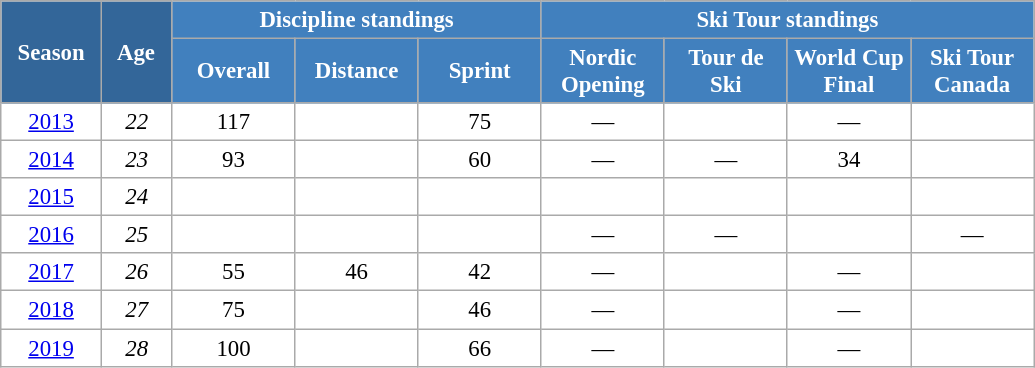<table class="wikitable" style="font-size:95%; text-align:center; border:grey solid 1px; border-collapse:collapse; background:#ffffff;">
<tr>
<th style="background-color:#369; color:white; width:60px;" rowspan="2"> Season </th>
<th style="background-color:#369; color:white; width:40px;" rowspan="2"> Age </th>
<th style="background-color:#4180be; color:white;" colspan="3">Discipline standings</th>
<th style="background-color:#4180be; color:white;" colspan="4">Ski Tour standings</th>
</tr>
<tr>
<th style="background-color:#4180be; color:white; width:75px;">Overall</th>
<th style="background-color:#4180be; color:white; width:75px;">Distance</th>
<th style="background-color:#4180be; color:white; width:75px;">Sprint</th>
<th style="background-color:#4180be; color:white; width:75px;">Nordic<br>Opening</th>
<th style="background-color:#4180be; color:white; width:75px;">Tour de<br>Ski</th>
<th style="background-color:#4180be; color:white; width:75px;">World Cup<br>Final</th>
<th style="background-color:#4180be; color:white; width:75px;">Ski Tour<br>Canada</th>
</tr>
<tr>
<td><a href='#'>2013</a></td>
<td><em>22</em></td>
<td>117</td>
<td></td>
<td>75</td>
<td>—</td>
<td></td>
<td>—</td>
<td></td>
</tr>
<tr>
<td><a href='#'>2014</a></td>
<td><em>23</em></td>
<td>93</td>
<td></td>
<td>60</td>
<td>—</td>
<td>—</td>
<td>34</td>
<td></td>
</tr>
<tr>
<td><a href='#'>2015</a></td>
<td><em>24</em></td>
<td></td>
<td></td>
<td></td>
<td></td>
<td></td>
<td></td>
<td></td>
</tr>
<tr>
<td><a href='#'>2016</a></td>
<td><em>25</em></td>
<td></td>
<td></td>
<td></td>
<td>—</td>
<td>—</td>
<td></td>
<td>—</td>
</tr>
<tr>
<td><a href='#'>2017</a></td>
<td><em>26</em></td>
<td>55</td>
<td>46</td>
<td>42</td>
<td>—</td>
<td></td>
<td>—</td>
<td></td>
</tr>
<tr>
<td><a href='#'>2018</a></td>
<td><em>27</em></td>
<td>75</td>
<td></td>
<td>46</td>
<td>—</td>
<td></td>
<td>—</td>
<td></td>
</tr>
<tr>
<td><a href='#'>2019</a></td>
<td><em>28</em></td>
<td>100</td>
<td></td>
<td>66</td>
<td>—</td>
<td></td>
<td>—</td>
<td></td>
</tr>
</table>
